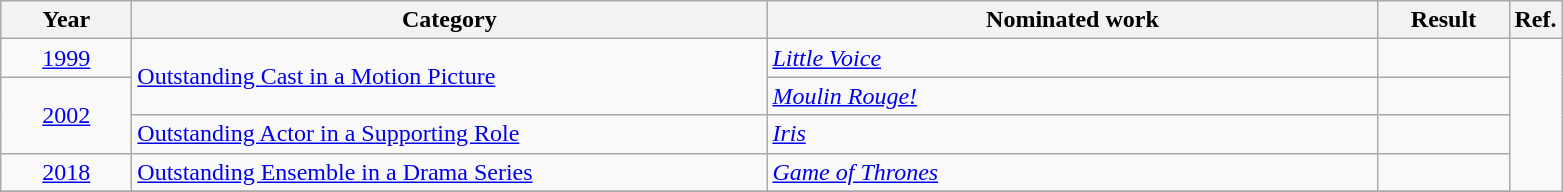<table class=wikitable>
<tr>
<th scope="col" style="width:5em;">Year</th>
<th scope="col" style="width:26em;">Category</th>
<th scope="col" style="width:25em;">Nominated work</th>
<th scope="col" style="width:5em;">Result</th>
<th>Ref.</th>
</tr>
<tr>
<td style="text-align:center;"><a href='#'>1999</a></td>
<td rowspan=2><a href='#'>Outstanding Cast in a Motion Picture</a></td>
<td><em><a href='#'>Little Voice</a></em></td>
<td></td>
<td rowspan=10></td>
</tr>
<tr>
<td rowspan=2, style="text-align:center;"><a href='#'>2002</a></td>
<td><em><a href='#'>Moulin Rouge!</a></em></td>
<td></td>
</tr>
<tr>
<td><a href='#'>Outstanding Actor in a Supporting Role</a></td>
<td><em><a href='#'>Iris</a></em></td>
<td></td>
</tr>
<tr>
<td style="text-align:center;"><a href='#'>2018</a></td>
<td><a href='#'>Outstanding Ensemble in a Drama Series</a></td>
<td><em><a href='#'>Game of Thrones</a></em></td>
<td></td>
</tr>
<tr>
</tr>
</table>
